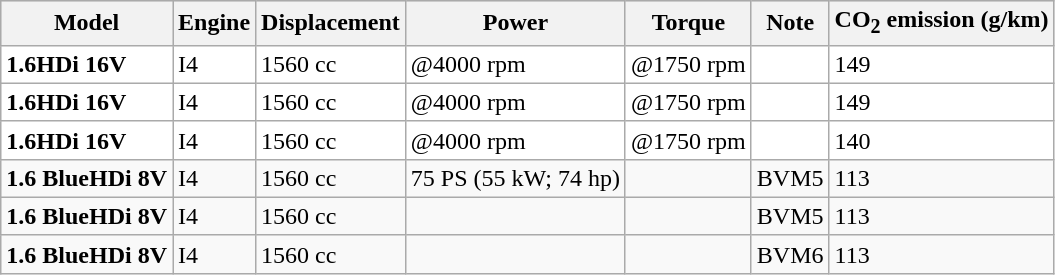<table class="wikitable">
<tr style="background:#dcdcdc; text-align:center; vertical-align:middle;">
<th>Model</th>
<th>Engine</th>
<th>Displacement</th>
<th>Power</th>
<th>Torque</th>
<th>Note</th>
<th>CO<sub>2</sub> emission (g/km)</th>
</tr>
<tr style="background:#fff;">
<td><strong>1.6HDi 16V</strong></td>
<td>I4</td>
<td>1560 cc</td>
<td> @4000 rpm</td>
<td> @1750 rpm</td>
<td></td>
<td>149</td>
</tr>
<tr style="background:#fff;">
<td><strong>1.6HDi 16V</strong></td>
<td>I4</td>
<td>1560 cc</td>
<td> @4000 rpm</td>
<td> @1750 rpm</td>
<td></td>
<td>149</td>
</tr>
<tr style="background:#fff;">
<td><strong>1.6HDi 16V</strong></td>
<td>I4</td>
<td>1560 cc</td>
<td> @4000 rpm</td>
<td> @1750 rpm</td>
<td></td>
<td>140</td>
</tr>
<tr>
<td><strong>1.6 BlueHDi 8V</strong></td>
<td>I4</td>
<td>1560 cc</td>
<td>75 PS (55 kW; 74 hp)</td>
<td></td>
<td>BVM5</td>
<td>113</td>
</tr>
<tr>
<td><strong>1.6 BlueHDi 8V</strong></td>
<td>I4</td>
<td>1560 cc</td>
<td></td>
<td></td>
<td>BVM5</td>
<td>113</td>
</tr>
<tr>
<td><strong>1.6 BlueHDi 8V</strong></td>
<td>I4</td>
<td>1560 cc</td>
<td></td>
<td></td>
<td>BVM6</td>
<td>113</td>
</tr>
</table>
